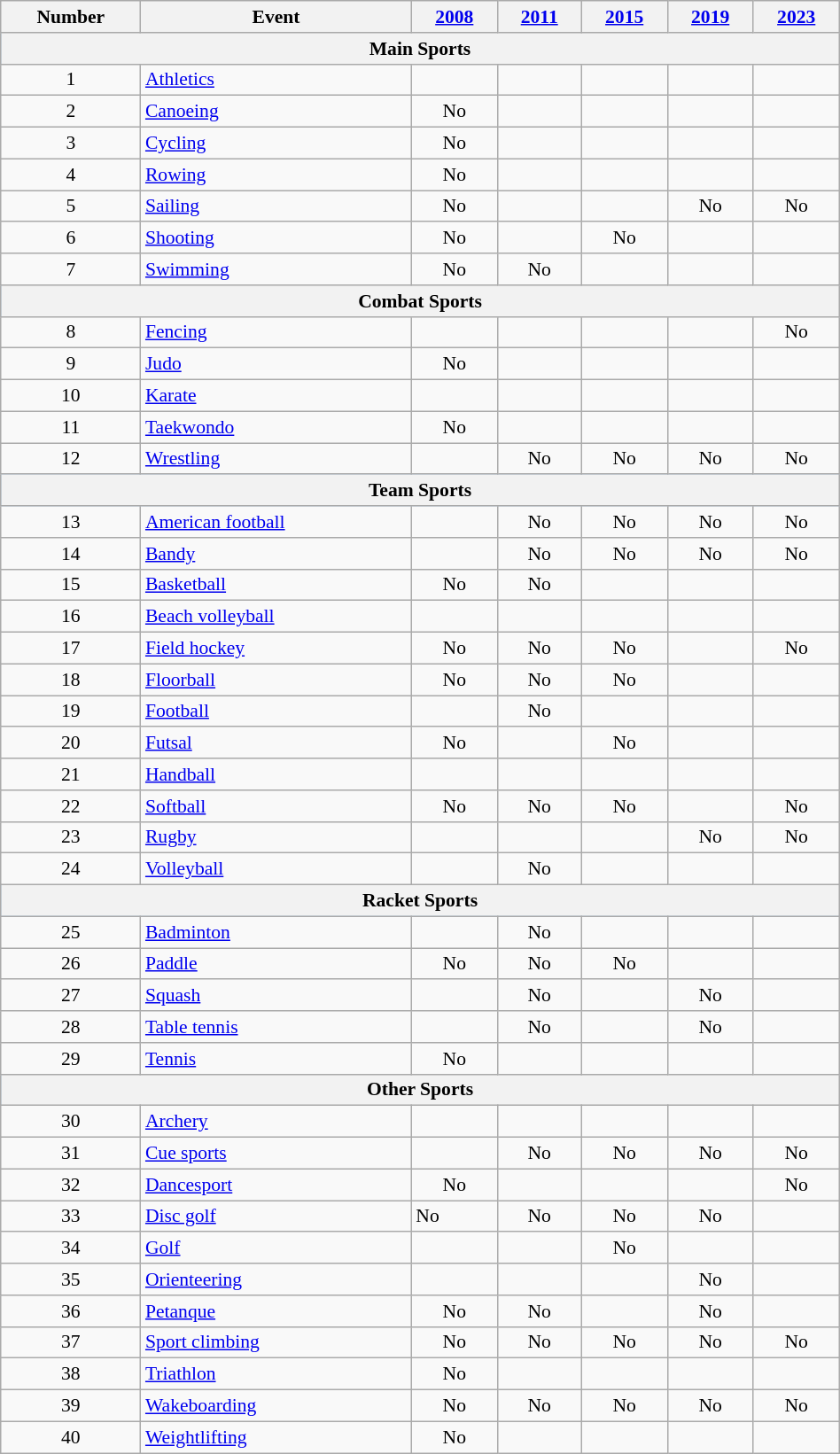<table class="wikitable sortable" width=50% style="font-size:90%; text-align:left;">
<tr>
<th>Number</th>
<th>Event</th>
<th><a href='#'>2008</a></th>
<th><a href='#'>2011</a></th>
<th><a href='#'>2015</a></th>
<th><a href='#'>2019</a></th>
<th><a href='#'>2023</a></th>
</tr>
<tr style="background:#9acdff;">
<th colspan=7>Main Sports</th>
</tr>
<tr>
<td align=center>1</td>
<td><a href='#'>Athletics</a></td>
<td></td>
<td></td>
<td></td>
<td></td>
<td></td>
</tr>
<tr>
<td align=center>2</td>
<td><a href='#'>Canoeing</a></td>
<td align=center>No</td>
<td></td>
<td></td>
<td></td>
<td></td>
</tr>
<tr>
<td align=center>3</td>
<td><a href='#'>Cycling</a></td>
<td align=center>No</td>
<td></td>
<td></td>
<td></td>
<td></td>
</tr>
<tr>
<td align=center>4</td>
<td><a href='#'>Rowing</a></td>
<td align=center>No</td>
<td></td>
<td></td>
<td></td>
<td></td>
</tr>
<tr>
<td align=center>5</td>
<td><a href='#'>Sailing</a></td>
<td align=center>No</td>
<td></td>
<td></td>
<td align=center>No</td>
<td align=center>No</td>
</tr>
<tr>
<td align=center>6</td>
<td><a href='#'>Shooting</a></td>
<td align=center>No</td>
<td></td>
<td align=center>No</td>
<td></td>
<td></td>
</tr>
<tr>
<td align=center>7</td>
<td><a href='#'>Swimming</a></td>
<td align=center>No</td>
<td align=center>No</td>
<td></td>
<td></td>
<td></td>
</tr>
<tr style="background:#9acdff;">
<th colspan=7>Combat Sports</th>
</tr>
<tr>
<td align=center>8</td>
<td><a href='#'>Fencing</a></td>
<td></td>
<td></td>
<td></td>
<td></td>
<td align=center>No</td>
</tr>
<tr>
<td align=center>9</td>
<td><a href='#'>Judo</a></td>
<td align=center>No</td>
<td></td>
<td></td>
<td></td>
<td></td>
</tr>
<tr>
<td align=center>10</td>
<td><a href='#'>Karate</a></td>
<td></td>
<td></td>
<td></td>
<td></td>
<td></td>
</tr>
<tr>
<td align=center>11</td>
<td><a href='#'>Taekwondo</a></td>
<td align=center>No</td>
<td></td>
<td></td>
<td></td>
<td></td>
</tr>
<tr>
<td align=center>12</td>
<td><a href='#'>Wrestling</a></td>
<td></td>
<td align=center>No</td>
<td align=center>No</td>
<td align=center>No</td>
<td align=center>No</td>
</tr>
<tr style="background:#9acdff;">
<th colspan=7>Team Sports</th>
</tr>
<tr>
<td align=center>13</td>
<td><a href='#'>American football</a></td>
<td></td>
<td align=center>No</td>
<td align=center>No</td>
<td align=center>No</td>
<td align=center>No</td>
</tr>
<tr>
<td align=center>14</td>
<td><a href='#'>Bandy</a></td>
<td></td>
<td align=center>No</td>
<td align=center>No</td>
<td align=center>No</td>
<td align=center>No</td>
</tr>
<tr>
<td align=center>15</td>
<td><a href='#'>Basketball</a></td>
<td align=center>No</td>
<td align=center>No</td>
<td></td>
<td></td>
<td></td>
</tr>
<tr>
<td align=center>16</td>
<td><a href='#'>Beach volleyball</a></td>
<td></td>
<td></td>
<td></td>
<td></td>
<td></td>
</tr>
<tr>
<td align=center>17</td>
<td><a href='#'>Field hockey</a></td>
<td align=center>No</td>
<td align=center>No</td>
<td align=center>No</td>
<td></td>
<td align=center>No</td>
</tr>
<tr>
<td align=center>18</td>
<td><a href='#'>Floorball</a></td>
<td align=center>No</td>
<td align=center>No</td>
<td align=center>No</td>
<td></td>
<td></td>
</tr>
<tr>
<td align=center>19</td>
<td><a href='#'>Football</a></td>
<td></td>
<td align=center>No</td>
<td></td>
<td></td>
<td></td>
</tr>
<tr>
<td align=center>20</td>
<td><a href='#'>Futsal</a></td>
<td align=center>No</td>
<td></td>
<td align=center>No</td>
<td></td>
<td></td>
</tr>
<tr>
<td align=center>21</td>
<td><a href='#'>Handball</a></td>
<td></td>
<td></td>
<td></td>
<td></td>
<td></td>
</tr>
<tr>
<td align=center>22</td>
<td><a href='#'>Softball</a></td>
<td align=center>No</td>
<td align=center>No</td>
<td align=center>No</td>
<td></td>
<td align=center>No</td>
</tr>
<tr>
<td align=center>23</td>
<td><a href='#'>Rugby</a></td>
<td></td>
<td></td>
<td></td>
<td align=center>No</td>
<td align=center>No</td>
</tr>
<tr>
<td align=center>24</td>
<td><a href='#'>Volleyball</a></td>
<td></td>
<td align=center>No</td>
<td></td>
<td></td>
<td></td>
</tr>
<tr style="background:#9acdff;">
<th colspan=7>Racket Sports</th>
</tr>
<tr>
<td align=center>25</td>
<td><a href='#'>Badminton</a></td>
<td></td>
<td align=center>No</td>
<td></td>
<td></td>
<td></td>
</tr>
<tr>
<td align=center>26</td>
<td><a href='#'>Paddle</a></td>
<td align=center>No</td>
<td align=center>No</td>
<td align=center>No</td>
<td></td>
<td></td>
</tr>
<tr>
<td align=center>27</td>
<td><a href='#'>Squash</a></td>
<td></td>
<td align=center>No</td>
<td></td>
<td align=center>No</td>
<td></td>
</tr>
<tr>
<td align=center>28</td>
<td><a href='#'>Table tennis</a></td>
<td></td>
<td align=center>No</td>
<td></td>
<td align=center>No</td>
<td></td>
</tr>
<tr>
<td align=center>29</td>
<td><a href='#'>Tennis</a></td>
<td align=center>No</td>
<td></td>
<td></td>
<td></td>
<td></td>
</tr>
<tr style="background:#9acdff;">
<th colspan=7>Other Sports</th>
</tr>
<tr>
<td align=center>30</td>
<td><a href='#'>Archery</a></td>
<td></td>
<td></td>
<td></td>
<td></td>
<td></td>
</tr>
<tr>
<td align=center>31</td>
<td><a href='#'>Cue sports</a></td>
<td></td>
<td align=center>No</td>
<td align=center>No</td>
<td align=center>No</td>
<td align=center>No</td>
</tr>
<tr>
<td align=center>32</td>
<td><a href='#'>Dancesport</a></td>
<td align=center>No</td>
<td></td>
<td></td>
<td></td>
<td align=center>No</td>
</tr>
<tr>
<td align=center>33</td>
<td><a href='#'>Disc golf</a></td>
<td {align=center>No</td>
<td align=center>No</td>
<td align=center>No</td>
<td align=center>No</td>
<td></td>
</tr>
<tr>
<td align=center>34</td>
<td><a href='#'>Golf</a></td>
<td></td>
<td></td>
<td align=center>No</td>
<td></td>
<td></td>
</tr>
<tr>
<td align=center>35</td>
<td><a href='#'>Orienteering</a></td>
<td></td>
<td></td>
<td></td>
<td align=center>No</td>
<td></td>
</tr>
<tr>
<td align=center>36</td>
<td><a href='#'>Petanque</a></td>
<td align=center>No</td>
<td align=center>No</td>
<td></td>
<td align=center>No</td>
<td></td>
</tr>
<tr>
<td align=center>37</td>
<td><a href='#'>Sport climbing</a></td>
<td align=center>No</td>
<td align=center>No</td>
<td align=center>No</td>
<td align=center>No</td>
<td align=center>No</td>
</tr>
<tr>
<td align=center>38</td>
<td><a href='#'>Triathlon</a></td>
<td align=center>No</td>
<td></td>
<td></td>
<td></td>
<td></td>
</tr>
<tr>
<td align=center>39</td>
<td><a href='#'>Wakeboarding</a></td>
<td align=center>No</td>
<td align=center>No</td>
<td align=center>No</td>
<td align=center>No</td>
<td align=center>No</td>
</tr>
<tr>
<td align=center>40</td>
<td><a href='#'>Weightlifting</a></td>
<td align=center>No</td>
<td></td>
<td></td>
<td></td>
<td></td>
</tr>
</table>
